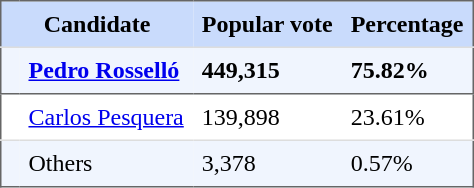<table style="border: 1px solid #666666; border-collapse: collapse" align="center" cellpadding="6">
<tr style="background-color: #C9DBFC">
<th colspan="2">Candidate</th>
<th>Popular vote</th>
<th>Percentage</th>
</tr>
<tr style="background-color: #F0F5FE">
<td style="border-top: 1px solid #DDDDDD"></td>
<td style="border-top: 1px solid #DDDDDD"><strong><a href='#'>Pedro Rosselló</a></strong></td>
<td style="border-top: 1px solid #DDDDDD"><strong>449,315</strong></td>
<td style="border-top: 1px solid #DDDDDD"><strong>75.82%</strong></td>
</tr>
<tr>
<td style="border-top: 1px solid #666666"></td>
<td style="border-top: 1px solid #666666"><a href='#'>Carlos Pesquera</a></td>
<td style="border-top: 1px solid #666666">139,898</td>
<td style="border-top: 1px solid #666666">23.61%</td>
</tr>
<tr style="background-color: #F0F5FE">
<td style="border-top: 1px solid #DDDDDD"></td>
<td style="border-top: 1px solid #DDDDDD">Others</td>
<td style="border-top: 1px solid #DDDDDD">3,378</td>
<td style="border-top: 1px solid #DDDDDD">0.57%</td>
</tr>
</table>
